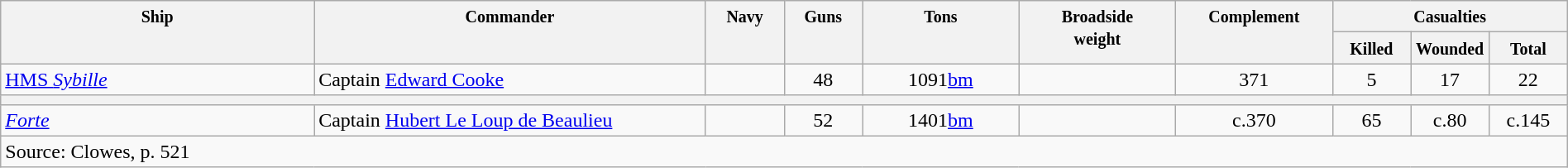<table class="wikitable" width=100%>
<tr valign="top">
<th width=20%; align= center rowspan=2><small> Ship </small></th>
<th width=25%; align= center rowspan=2><small> Commander </small></th>
<th width=5%; align= center rowspan=2><small> Navy </small></th>
<th width=5%; align= center rowspan=2><small> Guns </small></th>
<th width=10%; align= center rowspan=2><small> Tons </small></th>
<th width=10%; align= center rowspan=2><small> Broadside<br>weight</small></th>
<th width=10%; align= center rowspan=2><small> Complement</small></th>
<th width=15%; align= center colspan=3><small> Casualties</small></th>
</tr>
<tr valign="top">
<th width=5%; align= center><small> Killed </small></th>
<th width=5%; align= center><small> Wounded </small></th>
<th width=5%; align= center><small> Total</small></th>
</tr>
<tr valign="top">
<td align= left><a href='#'>HMS <em>Sybille</em></a></td>
<td align= left>Captain <a href='#'>Edward Cooke</a> </td>
<td align= center></td>
<td align= center>48</td>
<td align= center>1091<a href='#'>bm</a></td>
<td align= center><small></small></td>
<td align= center>371</td>
<td align= center>5</td>
<td align= center>17</td>
<td align= center>22</td>
</tr>
<tr valign="top">
<th colspan="10" bgcolor="white"></th>
</tr>
<tr valign="top">
<td align= left><a href='#'><em>Forte</em></a></td>
<td align= left>Captain <a href='#'>Hubert Le Loup de Beaulieu</a> </td>
<td align= center></td>
<td align= center>52</td>
<td align= center>1401<a href='#'>bm</a></td>
<td align= center><small></small></td>
<td align= center>c.370</td>
<td align= center>65</td>
<td align= center>c.80</td>
<td align= center>c.145</td>
</tr>
<tr valign="top">
<td colspan="10" align="left">Source: Clowes, p. 521</td>
</tr>
</table>
